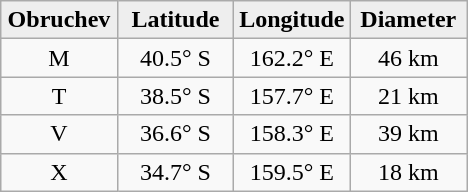<table class="wikitable">
<tr>
<th width="25%" style="background:#eeeeee;">Obruchev</th>
<th width="25%" style="background:#eeeeee;">Latitude</th>
<th width="25%" style="background:#eeeeee;">Longitude</th>
<th width="25%" style="background:#eeeeee;">Diameter</th>
</tr>
<tr>
<td align="center">M</td>
<td align="center">40.5° S</td>
<td align="center">162.2° E</td>
<td align="center">46 km</td>
</tr>
<tr>
<td align="center">T</td>
<td align="center">38.5° S</td>
<td align="center">157.7° E</td>
<td align="center">21 km</td>
</tr>
<tr>
<td align="center">V</td>
<td align="center">36.6° S</td>
<td align="center">158.3° E</td>
<td align="center">39 km</td>
</tr>
<tr>
<td align="center">X</td>
<td align="center">34.7° S</td>
<td align="center">159.5° E</td>
<td align="center">18 km</td>
</tr>
</table>
